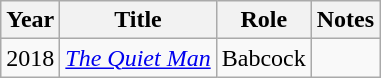<table class="wikitable">
<tr>
<th>Year</th>
<th>Title</th>
<th>Role</th>
<th>Notes</th>
</tr>
<tr>
<td>2018</td>
<td><em><a href='#'>The Quiet Man</a></em></td>
<td>Babcock</td>
<td></td>
</tr>
</table>
